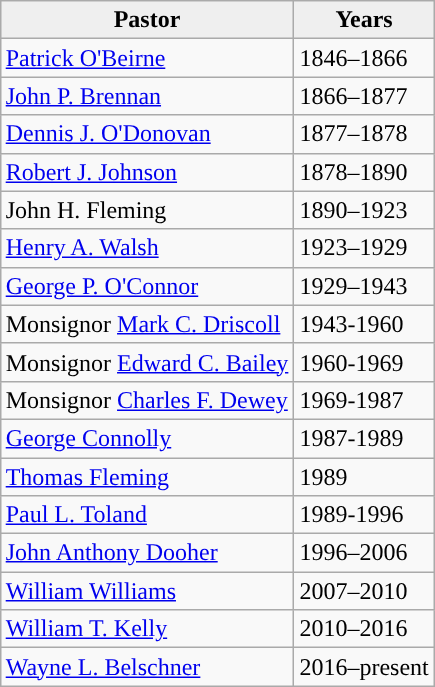<table class="wikitable" style="float: right; margin-left:1em">
<tr>
<th style="background:#efefef;">Pastor</th>
<th style="background:#efefef">Years</th>
</tr>
<tr>
<td><a href='#'>Patrick O'Beirne</a></td>
<td>1846–1866</td>
</tr>
<tr>
<td><a href='#'>John P. Brennan</a></td>
<td>1866–1877</td>
</tr>
<tr>
<td><a href='#'>Dennis J. O'Donovan</a></td>
<td>1877–1878</td>
</tr>
<tr>
<td><a href='#'>Robert J. Johnson</a></td>
<td>1878–1890</td>
</tr>
<tr>
<td>John H. Fleming</td>
<td>1890–1923</td>
</tr>
<tr>
<td><a href='#'>Henry A. Walsh</a></td>
<td>1923–1929</td>
</tr>
<tr>
<td><a href='#'>George P. O'Connor</a></td>
<td>1929–1943</td>
</tr>
<tr>
<td>Monsignor <a href='#'>Mark C. Driscoll</a></td>
<td>1943-1960</td>
</tr>
<tr>
<td>Monsignor <a href='#'>Edward C. Bailey</a></td>
<td>1960-1969</td>
</tr>
<tr>
<td>Monsignor <a href='#'>Charles F. Dewey</a></td>
<td>1969-1987</td>
</tr>
<tr>
<td><a href='#'>George Connolly</a></td>
<td>1987-1989</td>
</tr>
<tr>
<td><a href='#'>Thomas Fleming</a></td>
<td>1989</td>
</tr>
<tr>
<td><a href='#'>Paul L. Toland</a></td>
<td>1989-1996</td>
</tr>
<tr>
<td><a href='#'>John Anthony Dooher</a></td>
<td>1996–2006</td>
</tr>
<tr>
<td><a href='#'>William Williams</a></td>
<td>2007–2010</td>
</tr>
<tr>
<td><a href='#'>William T. Kelly</a></td>
<td>2010–2016</td>
</tr>
<tr>
<td><a href='#'>Wayne L. Belschner</a></td>
<td>2016–present</td>
</tr>
</table>
